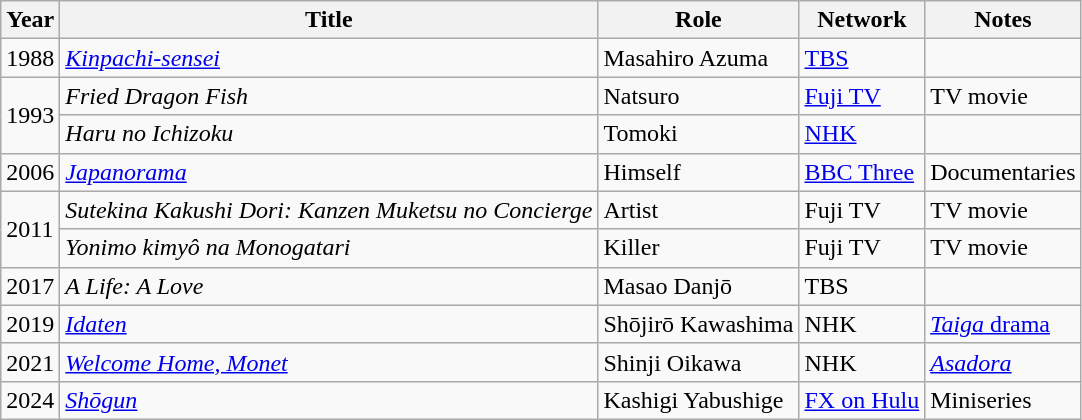<table class="wikitable sortable">
<tr>
<th>Year</th>
<th>Title</th>
<th>Role</th>
<th>Network</th>
<th>Notes</th>
</tr>
<tr>
<td>1988</td>
<td><em><a href='#'>Kinpachi-sensei</a></em></td>
<td>Masahiro Azuma</td>
<td><a href='#'>TBS</a></td>
<td></td>
</tr>
<tr>
<td rowspan=2>1993</td>
<td><em>Fried Dragon Fish</em></td>
<td>Natsuro</td>
<td><a href='#'>Fuji TV</a></td>
<td>TV movie</td>
</tr>
<tr>
<td><em>Haru no Ichizoku</em></td>
<td>Tomoki</td>
<td><a href='#'>NHK</a></td>
<td></td>
</tr>
<tr>
<td>2006</td>
<td><em><a href='#'>Japanorama</a></em></td>
<td>Himself</td>
<td><a href='#'>BBC Three</a></td>
<td>Documentaries</td>
</tr>
<tr>
<td rowspan=2>2011</td>
<td><em>Sutekina Kakushi Dori: Kanzen Muketsu no Concierge</em></td>
<td>Artist</td>
<td>Fuji TV</td>
<td>TV movie</td>
</tr>
<tr>
<td><em>Yonimo kimyô na Monogatari</em></td>
<td>Killer</td>
<td>Fuji TV</td>
<td>TV movie</td>
</tr>
<tr>
<td>2017</td>
<td><em>A Life: A Love</em></td>
<td>Masao Danjō</td>
<td>TBS</td>
<td></td>
</tr>
<tr>
<td>2019</td>
<td><em><a href='#'>Idaten</a></em></td>
<td>Shōjirō Kawashima</td>
<td>NHK</td>
<td><a href='#'><em>Taiga</em> drama</a></td>
</tr>
<tr>
<td>2021</td>
<td><em><a href='#'>Welcome Home, Monet</a></em></td>
<td>Shinji Oikawa</td>
<td>NHK</td>
<td><em><a href='#'>Asadora</a></em></td>
</tr>
<tr>
<td>2024</td>
<td><em><a href='#'>Shōgun</a></em></td>
<td>Kashigi Yabushige</td>
<td><a href='#'>FX on Hulu</a></td>
<td>Miniseries</td>
</tr>
</table>
